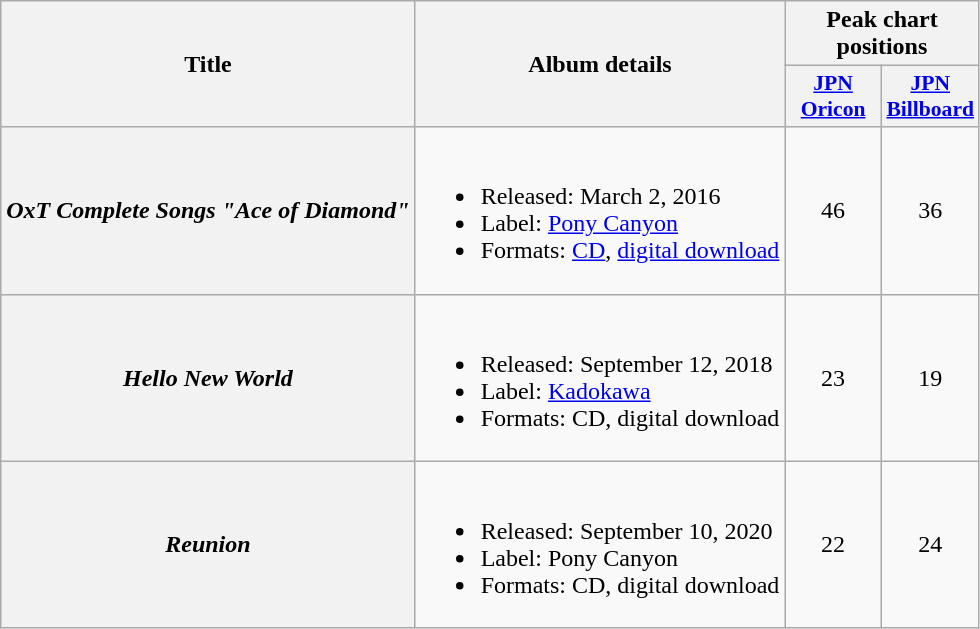<table class="wikitable plainrowheaders">
<tr>
<th scope="col" rowspan="2">Title</th>
<th scope="col" rowspan="2">Album details</th>
<th scope="col" colspan="2">Peak chart positions</th>
</tr>
<tr>
<th scope="col" style="width:4em;font-size:90%"><a href='#'>JPN<br>Oricon</a><br></th>
<th scope="col" style="width:4em;font-size:90%"><a href='#'>JPN<br>Billboard</a></th>
</tr>
<tr>
<th scope="row"><em>OxT Complete Songs "Ace of Diamond"</em></th>
<td><br><ul><li>Released: March 2, 2016</li><li>Label: <a href='#'>Pony Canyon</a></li><li>Formats: <a href='#'>CD</a>, <a href='#'>digital download</a></li></ul></td>
<td align="center">46</td>
<td align="center">36</td>
</tr>
<tr>
<th scope="row"><em>Hello New World</em></th>
<td><br><ul><li>Released: September 12, 2018</li><li>Label: <a href='#'>Kadokawa</a></li><li>Formats: CD, digital download</li></ul></td>
<td align="center">23</td>
<td align="center">19</td>
</tr>
<tr>
<th scope="row"><em>Reunion</em></th>
<td><br><ul><li>Released: September 10, 2020</li><li>Label: Pony Canyon</li><li>Formats: CD, digital download</li></ul></td>
<td align="center">22</td>
<td align="center">24</td>
</tr>
</table>
